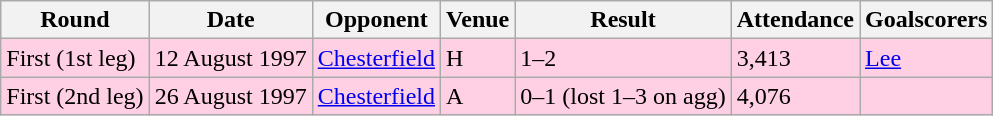<table class="wikitable">
<tr>
<th>Round</th>
<th>Date</th>
<th>Opponent</th>
<th>Venue</th>
<th>Result</th>
<th>Attendance</th>
<th>Goalscorers</th>
</tr>
<tr style="background-color: #ffd0e3;">
<td>First (1st leg)</td>
<td>12 August 1997</td>
<td><a href='#'>Chesterfield</a></td>
<td>H</td>
<td>1–2</td>
<td>3,413</td>
<td><a href='#'>Lee</a></td>
</tr>
<tr style="background-color: #ffd0e3;">
<td>First (2nd leg)</td>
<td>26 August 1997</td>
<td><a href='#'>Chesterfield</a></td>
<td>A</td>
<td>0–1 (lost 1–3 on agg)</td>
<td>4,076</td>
<td></td>
</tr>
</table>
